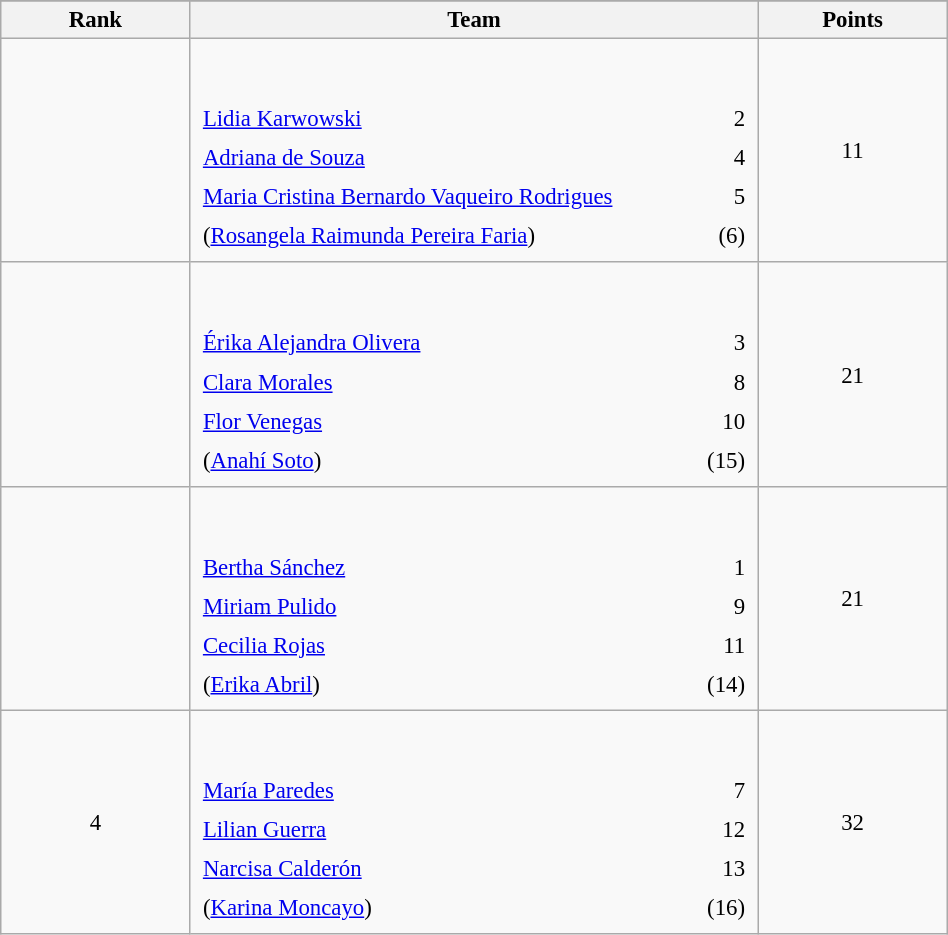<table class="wikitable sortable" style=" text-align:center; font-size:95%;" width="50%">
<tr>
</tr>
<tr>
<th width=10%>Rank</th>
<th width=30%>Team</th>
<th width=10%>Points</th>
</tr>
<tr>
<td align=center></td>
<td align=left> <br><br><table width=100%>
<tr>
<td align=left style="border:0"><a href='#'>Lidia Karwowski</a></td>
<td align=right style="border:0">2</td>
</tr>
<tr>
<td align=left style="border:0"><a href='#'>Adriana de Souza</a></td>
<td align=right style="border:0">4</td>
</tr>
<tr>
<td align=left style="border:0"><a href='#'>Maria Cristina Bernardo Vaqueiro Rodrigues</a></td>
<td align=right style="border:0">5</td>
</tr>
<tr>
<td align=left style="border:0">(<a href='#'>Rosangela Raimunda Pereira Faria</a>)</td>
<td align=right style="border:0">(6)</td>
</tr>
</table>
</td>
<td>11</td>
</tr>
<tr>
<td align=center></td>
<td align=left> <br><br><table width=100%>
<tr>
<td align=left style="border:0"><a href='#'>Érika Alejandra Olivera</a></td>
<td align=right style="border:0">3</td>
</tr>
<tr>
<td align=left style="border:0"><a href='#'>Clara Morales</a></td>
<td align=right style="border:0">8</td>
</tr>
<tr>
<td align=left style="border:0"><a href='#'>Flor Venegas</a></td>
<td align=right style="border:0">10</td>
</tr>
<tr>
<td align=left style="border:0">(<a href='#'>Anahí Soto</a>)</td>
<td align=right style="border:0">(15)</td>
</tr>
</table>
</td>
<td>21</td>
</tr>
<tr>
<td align=center></td>
<td align=left> <br><br><table width=100%>
<tr>
<td align=left style="border:0"><a href='#'>Bertha Sánchez</a></td>
<td align=right style="border:0">1</td>
</tr>
<tr>
<td align=left style="border:0"><a href='#'>Miriam Pulido</a></td>
<td align=right style="border:0">9</td>
</tr>
<tr>
<td align=left style="border:0"><a href='#'>Cecilia Rojas</a></td>
<td align=right style="border:0">11</td>
</tr>
<tr>
<td align=left style="border:0">(<a href='#'>Erika Abril</a>)</td>
<td align=right style="border:0">(14)</td>
</tr>
</table>
</td>
<td>21</td>
</tr>
<tr>
<td align=center>4</td>
<td align=left> <br><br><table width=100%>
<tr>
<td align=left style="border:0"><a href='#'>María Paredes</a></td>
<td align=right style="border:0">7</td>
</tr>
<tr>
<td align=left style="border:0"><a href='#'>Lilian Guerra</a></td>
<td align=right style="border:0">12</td>
</tr>
<tr>
<td align=left style="border:0"><a href='#'>Narcisa Calderón</a></td>
<td align=right style="border:0">13</td>
</tr>
<tr>
<td align=left style="border:0">(<a href='#'>Karina Moncayo</a>)</td>
<td align=right style="border:0">(16)</td>
</tr>
</table>
</td>
<td>32</td>
</tr>
</table>
